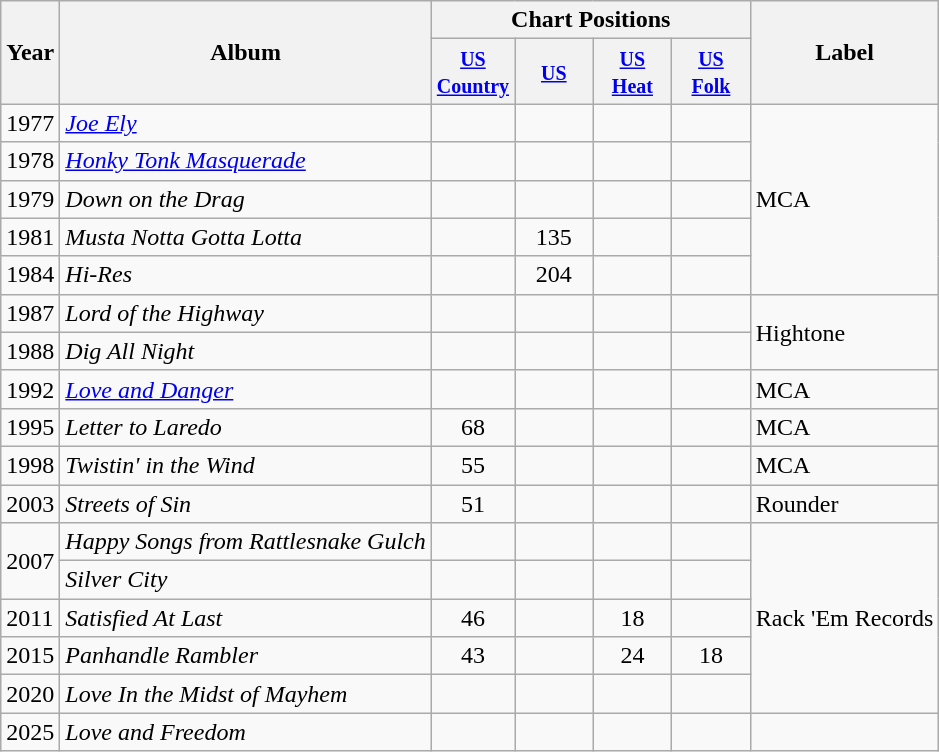<table class="wikitable">
<tr>
<th rowspan="2">Year</th>
<th rowspan="2">Album</th>
<th colspan="4">Chart Positions</th>
<th rowspan="2">Label</th>
</tr>
<tr>
<th style="width:45px;"><small><a href='#'>US Country</a></small></th>
<th style="width:45px;"><small><a href='#'>US</a></small></th>
<th style="width:45px;"><small><a href='#'>US Heat</a></small></th>
<th style="width:45px;"><small><a href='#'>US Folk</a></small></th>
</tr>
<tr>
<td>1977</td>
<td><em><a href='#'>Joe Ely</a></em></td>
<td></td>
<td></td>
<td></td>
<td></td>
<td rowspan="5">MCA</td>
</tr>
<tr>
<td>1978</td>
<td><em><a href='#'>Honky Tonk Masquerade</a></em></td>
<td></td>
<td></td>
<td></td>
<td></td>
</tr>
<tr>
<td>1979</td>
<td><em>Down on the Drag</em></td>
<td></td>
<td></td>
<td></td>
<td></td>
</tr>
<tr>
<td>1981</td>
<td><em>Musta Notta Gotta Lotta</em></td>
<td></td>
<td style="text-align:center;">135</td>
<td></td>
<td></td>
</tr>
<tr>
<td>1984</td>
<td><em>Hi-Res</em></td>
<td></td>
<td style="text-align:center;">204</td>
<td></td>
<td></td>
</tr>
<tr>
<td>1987</td>
<td><em>Lord of the Highway</em></td>
<td></td>
<td></td>
<td></td>
<td></td>
<td rowspan="2">Hightone</td>
</tr>
<tr>
<td>1988</td>
<td><em>Dig All Night</em></td>
<td></td>
<td></td>
<td></td>
<td></td>
</tr>
<tr>
<td>1992</td>
<td><em><a href='#'>Love and Danger</a></em></td>
<td></td>
<td></td>
<td></td>
<td></td>
<td>MCA</td>
</tr>
<tr>
<td>1995</td>
<td><em>Letter to Laredo</em></td>
<td style="text-align:center;">68</td>
<td></td>
<td></td>
<td></td>
<td>MCA</td>
</tr>
<tr>
<td>1998</td>
<td><em>Twistin' in the Wind</em></td>
<td style="text-align:center;">55</td>
<td></td>
<td></td>
<td></td>
<td>MCA</td>
</tr>
<tr>
<td>2003</td>
<td><em>Streets of Sin</em></td>
<td style="text-align:center;">51</td>
<td></td>
<td></td>
<td></td>
<td>Rounder</td>
</tr>
<tr>
<td rowspan="2">2007</td>
<td><em>Happy Songs from Rattlesnake Gulch</em></td>
<td></td>
<td></td>
<td></td>
<td></td>
<td rowspan="5">Rack 'Em Records</td>
</tr>
<tr>
<td><em>Silver City</em></td>
<td></td>
<td></td>
<td></td>
<td></td>
</tr>
<tr>
<td>2011</td>
<td><em>Satisfied At Last</em></td>
<td style="text-align:center;">46</td>
<td></td>
<td style="text-align:center;">18</td>
<td></td>
</tr>
<tr>
<td>2015</td>
<td><em>Panhandle Rambler</em></td>
<td style="text-align:center;">43</td>
<td></td>
<td style="text-align:center;">24</td>
<td style="text-align:center;">18</td>
</tr>
<tr>
<td>2020</td>
<td><em>Love In the Midst of Mayhem</em></td>
<td style="text-align:center;"></td>
<td></td>
<td style="text-align:center;"></td>
<td style="text-align:center;"></td>
</tr>
<tr>
<td>2025</td>
<td><em>Love and Freedom</em></td>
<td></td>
<td style="text-align:center;"></td>
<td style="text-align:center;"></td>
<td></td>
<td></td>
</tr>
</table>
